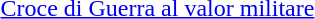<table>
<tr>
<td rowspan=2 style="width:60px; vertical-align:top;"></td>
<td><a href='#'>Croce di Guerra al valor militare</a></td>
</tr>
<tr>
<td></td>
</tr>
</table>
